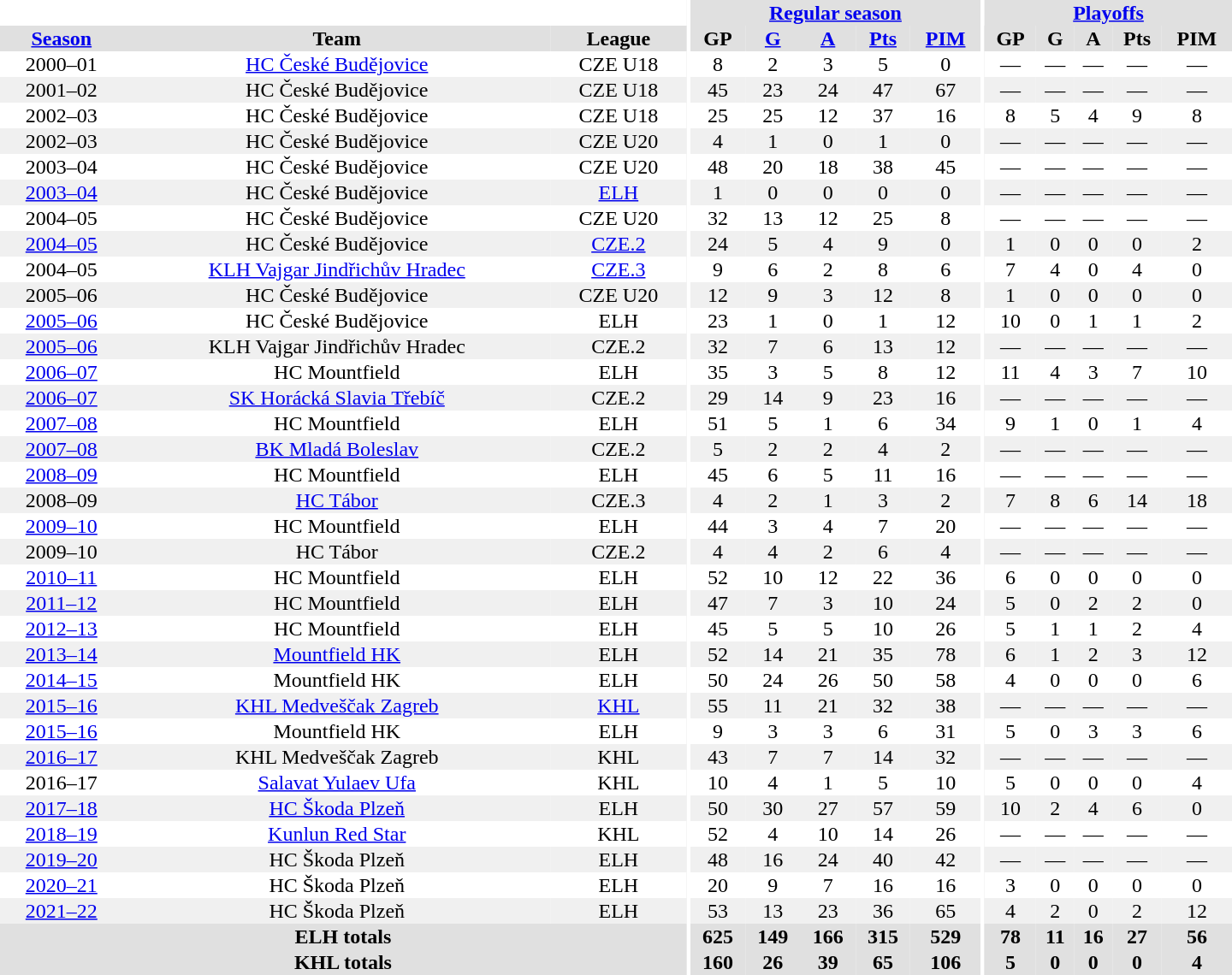<table border="0" cellpadding="1" cellspacing="0" style="text-align:center; width:60em">
<tr bgcolor="#e0e0e0">
<th colspan="3"  bgcolor="#ffffff"></th>
<th rowspan="100" bgcolor="#ffffff"></th>
<th colspan="5"><a href='#'>Regular season</a></th>
<th rowspan="100" bgcolor="#ffffff"></th>
<th colspan="5"><a href='#'>Playoffs</a></th>
</tr>
<tr bgcolor="#e0e0e0">
<th><a href='#'>Season</a></th>
<th>Team</th>
<th>League</th>
<th>GP</th>
<th><a href='#'>G</a></th>
<th><a href='#'>A</a></th>
<th><a href='#'>Pts</a></th>
<th><a href='#'>PIM</a></th>
<th>GP</th>
<th>G</th>
<th>A</th>
<th>Pts</th>
<th>PIM</th>
</tr>
<tr>
<td>2000–01</td>
<td><a href='#'>HC České Budějovice</a></td>
<td>CZE U18</td>
<td>8</td>
<td>2</td>
<td>3</td>
<td>5</td>
<td>0</td>
<td>—</td>
<td>—</td>
<td>—</td>
<td>—</td>
<td>—</td>
</tr>
<tr bgcolor="#f0f0f0">
<td>2001–02</td>
<td>HC České Budějovice</td>
<td>CZE U18</td>
<td>45</td>
<td>23</td>
<td>24</td>
<td>47</td>
<td>67</td>
<td>—</td>
<td>—</td>
<td>—</td>
<td>—</td>
<td>—</td>
</tr>
<tr>
<td>2002–03</td>
<td>HC České Budějovice</td>
<td>CZE U18</td>
<td>25</td>
<td>25</td>
<td>12</td>
<td>37</td>
<td>16</td>
<td>8</td>
<td>5</td>
<td>4</td>
<td>9</td>
<td>8</td>
</tr>
<tr bgcolor="#f0f0f0">
<td>2002–03</td>
<td>HC České Budějovice</td>
<td>CZE U20</td>
<td>4</td>
<td>1</td>
<td>0</td>
<td>1</td>
<td>0</td>
<td>—</td>
<td>—</td>
<td>—</td>
<td>—</td>
<td>—</td>
</tr>
<tr>
<td>2003–04</td>
<td>HC České Budějovice</td>
<td>CZE U20</td>
<td>48</td>
<td>20</td>
<td>18</td>
<td>38</td>
<td>45</td>
<td>—</td>
<td>—</td>
<td>—</td>
<td>—</td>
<td>—</td>
</tr>
<tr bgcolor="#f0f0f0">
<td><a href='#'>2003–04</a></td>
<td>HC České Budějovice</td>
<td><a href='#'>ELH</a></td>
<td>1</td>
<td>0</td>
<td>0</td>
<td>0</td>
<td>0</td>
<td>—</td>
<td>—</td>
<td>—</td>
<td>—</td>
<td>—</td>
</tr>
<tr>
<td>2004–05</td>
<td>HC České Budějovice</td>
<td>CZE U20</td>
<td>32</td>
<td>13</td>
<td>12</td>
<td>25</td>
<td>8</td>
<td>—</td>
<td>—</td>
<td>—</td>
<td>—</td>
<td>—</td>
</tr>
<tr bgcolor="#f0f0f0">
<td><a href='#'>2004–05</a></td>
<td>HC České Budějovice</td>
<td><a href='#'>CZE.2</a></td>
<td>24</td>
<td>5</td>
<td>4</td>
<td>9</td>
<td>0</td>
<td>1</td>
<td>0</td>
<td>0</td>
<td>0</td>
<td>2</td>
</tr>
<tr>
<td>2004–05</td>
<td><a href='#'>KLH Vajgar Jindřichův Hradec</a></td>
<td><a href='#'>CZE.3</a></td>
<td>9</td>
<td>6</td>
<td>2</td>
<td>8</td>
<td>6</td>
<td>7</td>
<td>4</td>
<td>0</td>
<td>4</td>
<td>0</td>
</tr>
<tr bgcolor="#f0f0f0">
<td>2005–06</td>
<td>HC České Budějovice</td>
<td>CZE U20</td>
<td>12</td>
<td>9</td>
<td>3</td>
<td>12</td>
<td>8</td>
<td>1</td>
<td>0</td>
<td>0</td>
<td>0</td>
<td>0</td>
</tr>
<tr>
<td><a href='#'>2005–06</a></td>
<td>HC České Budějovice</td>
<td>ELH</td>
<td>23</td>
<td>1</td>
<td>0</td>
<td>1</td>
<td>12</td>
<td>10</td>
<td>0</td>
<td>1</td>
<td>1</td>
<td>2</td>
</tr>
<tr bgcolor="#f0f0f0">
<td><a href='#'>2005–06</a></td>
<td>KLH Vajgar Jindřichův Hradec</td>
<td>CZE.2</td>
<td>32</td>
<td>7</td>
<td>6</td>
<td>13</td>
<td>12</td>
<td>—</td>
<td>—</td>
<td>—</td>
<td>—</td>
<td>—</td>
</tr>
<tr>
<td><a href='#'>2006–07</a></td>
<td>HC Mountfield</td>
<td>ELH</td>
<td>35</td>
<td>3</td>
<td>5</td>
<td>8</td>
<td>12</td>
<td>11</td>
<td>4</td>
<td>3</td>
<td>7</td>
<td>10</td>
</tr>
<tr bgcolor="#f0f0f0">
<td><a href='#'>2006–07</a></td>
<td><a href='#'>SK Horácká Slavia Třebíč</a></td>
<td>CZE.2</td>
<td>29</td>
<td>14</td>
<td>9</td>
<td>23</td>
<td>16</td>
<td>—</td>
<td>—</td>
<td>—</td>
<td>—</td>
<td>—</td>
</tr>
<tr>
<td><a href='#'>2007–08</a></td>
<td>HC Mountfield</td>
<td>ELH</td>
<td>51</td>
<td>5</td>
<td>1</td>
<td>6</td>
<td>34</td>
<td>9</td>
<td>1</td>
<td>0</td>
<td>1</td>
<td>4</td>
</tr>
<tr bgcolor="#f0f0f0">
<td><a href='#'>2007–08</a></td>
<td><a href='#'>BK Mladá Boleslav</a></td>
<td>CZE.2</td>
<td>5</td>
<td>2</td>
<td>2</td>
<td>4</td>
<td>2</td>
<td>—</td>
<td>—</td>
<td>—</td>
<td>—</td>
<td>—</td>
</tr>
<tr>
<td><a href='#'>2008–09</a></td>
<td>HC Mountfield</td>
<td>ELH</td>
<td>45</td>
<td>6</td>
<td>5</td>
<td>11</td>
<td>16</td>
<td>—</td>
<td>—</td>
<td>—</td>
<td>—</td>
<td>—</td>
</tr>
<tr bgcolor="#f0f0f0">
<td>2008–09</td>
<td><a href='#'>HC Tábor</a></td>
<td>CZE.3</td>
<td>4</td>
<td>2</td>
<td>1</td>
<td>3</td>
<td>2</td>
<td>7</td>
<td>8</td>
<td>6</td>
<td>14</td>
<td>18</td>
</tr>
<tr>
<td><a href='#'>2009–10</a></td>
<td>HC Mountfield</td>
<td>ELH</td>
<td>44</td>
<td>3</td>
<td>4</td>
<td>7</td>
<td>20</td>
<td>—</td>
<td>—</td>
<td>—</td>
<td>—</td>
<td>—</td>
</tr>
<tr bgcolor="#f0f0f0">
<td>2009–10</td>
<td>HC Tábor</td>
<td>CZE.2</td>
<td>4</td>
<td>4</td>
<td>2</td>
<td>6</td>
<td>4</td>
<td>—</td>
<td>—</td>
<td>—</td>
<td>—</td>
<td>—</td>
</tr>
<tr>
<td><a href='#'>2010–11</a></td>
<td>HC Mountfield</td>
<td>ELH</td>
<td>52</td>
<td>10</td>
<td>12</td>
<td>22</td>
<td>36</td>
<td>6</td>
<td>0</td>
<td>0</td>
<td>0</td>
<td>0</td>
</tr>
<tr bgcolor="#f0f0f0">
<td><a href='#'>2011–12</a></td>
<td>HC Mountfield</td>
<td>ELH</td>
<td>47</td>
<td>7</td>
<td>3</td>
<td>10</td>
<td>24</td>
<td>5</td>
<td>0</td>
<td>2</td>
<td>2</td>
<td>0</td>
</tr>
<tr>
<td><a href='#'>2012–13</a></td>
<td>HC Mountfield</td>
<td>ELH</td>
<td>45</td>
<td>5</td>
<td>5</td>
<td>10</td>
<td>26</td>
<td>5</td>
<td>1</td>
<td>1</td>
<td>2</td>
<td>4</td>
</tr>
<tr bgcolor="#f0f0f0">
<td><a href='#'>2013–14</a></td>
<td><a href='#'>Mountfield HK</a></td>
<td>ELH</td>
<td>52</td>
<td>14</td>
<td>21</td>
<td>35</td>
<td>78</td>
<td>6</td>
<td>1</td>
<td>2</td>
<td>3</td>
<td>12</td>
</tr>
<tr>
<td><a href='#'>2014–15</a></td>
<td>Mountfield HK</td>
<td>ELH</td>
<td>50</td>
<td>24</td>
<td>26</td>
<td>50</td>
<td>58</td>
<td>4</td>
<td>0</td>
<td>0</td>
<td>0</td>
<td>6</td>
</tr>
<tr bgcolor="#f0f0f0">
<td><a href='#'>2015–16</a></td>
<td><a href='#'>KHL Medveščak Zagreb</a></td>
<td><a href='#'>KHL</a></td>
<td>55</td>
<td>11</td>
<td>21</td>
<td>32</td>
<td>38</td>
<td>—</td>
<td>—</td>
<td>—</td>
<td>—</td>
<td>—</td>
</tr>
<tr>
<td><a href='#'>2015–16</a></td>
<td>Mountfield HK</td>
<td>ELH</td>
<td>9</td>
<td>3</td>
<td>3</td>
<td>6</td>
<td>31</td>
<td>5</td>
<td>0</td>
<td>3</td>
<td>3</td>
<td>6</td>
</tr>
<tr bgcolor="#f0f0f0">
<td><a href='#'>2016–17</a></td>
<td>KHL Medveščak Zagreb</td>
<td>KHL</td>
<td>43</td>
<td>7</td>
<td>7</td>
<td>14</td>
<td>32</td>
<td>—</td>
<td>—</td>
<td>—</td>
<td>—</td>
<td>—</td>
</tr>
<tr>
<td>2016–17</td>
<td><a href='#'>Salavat Yulaev Ufa</a></td>
<td>KHL</td>
<td>10</td>
<td>4</td>
<td>1</td>
<td>5</td>
<td>10</td>
<td>5</td>
<td>0</td>
<td>0</td>
<td>0</td>
<td>4</td>
</tr>
<tr bgcolor="#f0f0f0">
<td><a href='#'>2017–18</a></td>
<td><a href='#'>HC Škoda Plzeň</a></td>
<td>ELH</td>
<td>50</td>
<td>30</td>
<td>27</td>
<td>57</td>
<td>59</td>
<td>10</td>
<td>2</td>
<td>4</td>
<td>6</td>
<td>0</td>
</tr>
<tr>
<td><a href='#'>2018–19</a></td>
<td><a href='#'>Kunlun Red Star</a></td>
<td>KHL</td>
<td>52</td>
<td>4</td>
<td>10</td>
<td>14</td>
<td>26</td>
<td>—</td>
<td>—</td>
<td>—</td>
<td>—</td>
<td>—</td>
</tr>
<tr bgcolor="#f0f0f0">
<td><a href='#'>2019–20</a></td>
<td>HC Škoda Plzeň</td>
<td>ELH</td>
<td>48</td>
<td>16</td>
<td>24</td>
<td>40</td>
<td>42</td>
<td>—</td>
<td>—</td>
<td>—</td>
<td>—</td>
<td>—</td>
</tr>
<tr>
<td><a href='#'>2020–21</a></td>
<td>HC Škoda Plzeň</td>
<td>ELH</td>
<td>20</td>
<td>9</td>
<td>7</td>
<td>16</td>
<td>16</td>
<td>3</td>
<td>0</td>
<td>0</td>
<td>0</td>
<td>0</td>
</tr>
<tr bgcolor="#f0f0f0">
<td><a href='#'>2021–22</a></td>
<td>HC Škoda Plzeň</td>
<td>ELH</td>
<td>53</td>
<td>13</td>
<td>23</td>
<td>36</td>
<td>65</td>
<td>4</td>
<td>2</td>
<td>0</td>
<td>2</td>
<td>12</td>
</tr>
<tr bgcolor="#e0e0e0">
<th colspan="3">ELH totals</th>
<th>625</th>
<th>149</th>
<th>166</th>
<th>315</th>
<th>529</th>
<th>78</th>
<th>11</th>
<th>16</th>
<th>27</th>
<th>56</th>
</tr>
<tr bgcolor="#e0e0e0">
<th colspan="3">KHL totals</th>
<th>160</th>
<th>26</th>
<th>39</th>
<th>65</th>
<th>106</th>
<th>5</th>
<th>0</th>
<th>0</th>
<th>0</th>
<th>4</th>
</tr>
</table>
